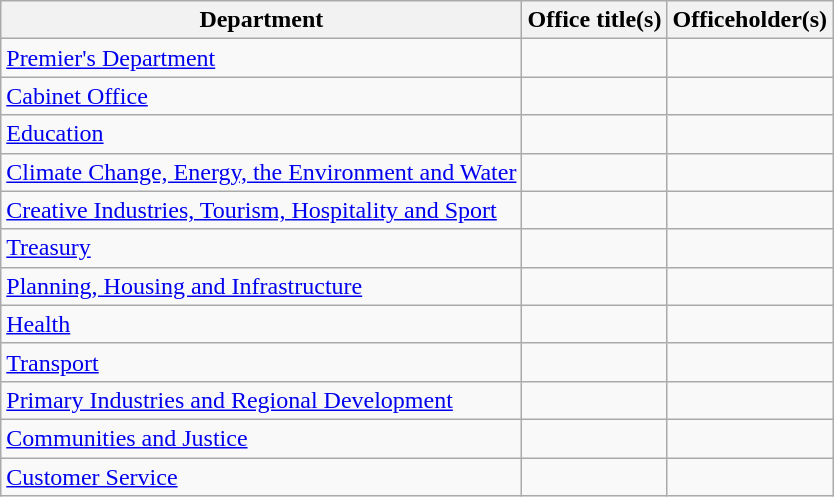<table class="wikitable sortable">
<tr>
<th>Department</th>
<th>Office title(s)</th>
<th>Officeholder(s)</th>
</tr>
<tr>
<td><a href='#'>Premier's Department</a></td>
<td></td>
<td></td>
</tr>
<tr>
<td><a href='#'>Cabinet Office</a></td>
<td></td>
<td></td>
</tr>
<tr>
<td><a href='#'>Education</a></td>
<td></td>
<td></td>
</tr>
<tr>
<td><a href='#'>Climate Change, Energy, the Environment and Water</a></td>
<td></td>
<td></td>
</tr>
<tr>
<td><a href='#'>Creative Industries, Tourism, Hospitality and Sport</a></td>
<td></td>
<td></td>
</tr>
<tr>
<td><a href='#'>Treasury</a></td>
<td></td>
<td></td>
</tr>
<tr>
<td><a href='#'>Planning, Housing and Infrastructure</a></td>
<td></td>
<td></td>
</tr>
<tr>
<td><a href='#'>Health</a></td>
<td></td>
<td></td>
</tr>
<tr>
<td><a href='#'>Transport</a></td>
<td></td>
<td></td>
</tr>
<tr>
<td><a href='#'>Primary Industries and Regional Development</a></td>
<td></td>
<td></td>
</tr>
<tr>
<td><a href='#'>Communities and Justice</a></td>
<td></td>
<td></td>
</tr>
<tr>
<td><a href='#'>Customer Service</a></td>
<td></td>
<td></td>
</tr>
</table>
